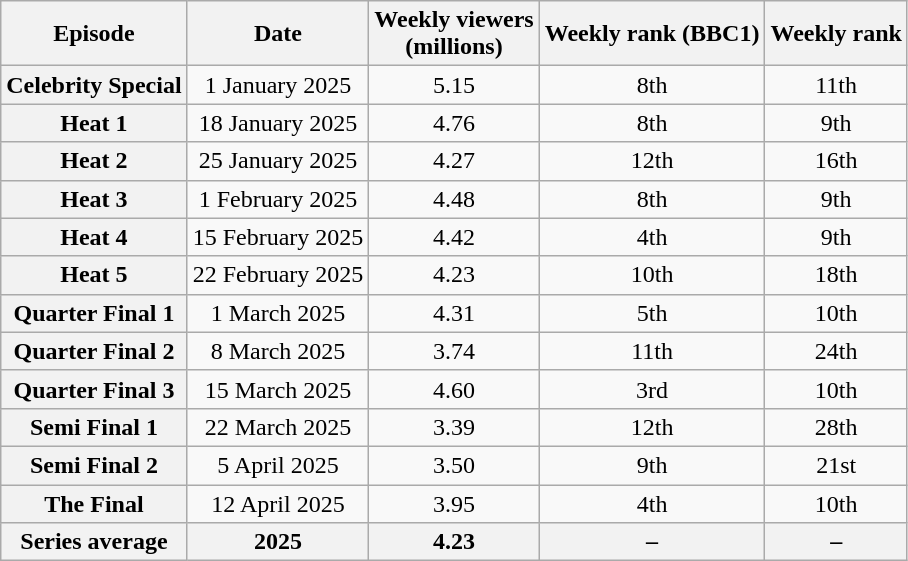<table class="wikitable sortable" style="text-align:center">
<tr>
<th>Episode</th>
<th>Date</th>
<th>Weekly viewers<br>(millions)</th>
<th>Weekly rank (BBC1)</th>
<th>Weekly rank</th>
</tr>
<tr>
<th>Celebrity Special</th>
<td>1 January 2025</td>
<td>5.15</td>
<td>8th</td>
<td>11th</td>
</tr>
<tr>
<th>Heat 1</th>
<td>18 January 2025</td>
<td>4.76</td>
<td>8th</td>
<td>9th</td>
</tr>
<tr>
<th>Heat 2</th>
<td>25 January 2025</td>
<td>4.27</td>
<td>12th</td>
<td>16th</td>
</tr>
<tr>
<th>Heat 3</th>
<td>1 February 2025</td>
<td>4.48</td>
<td>8th</td>
<td>9th</td>
</tr>
<tr>
<th>Heat 4</th>
<td>15 February 2025</td>
<td>4.42</td>
<td>4th</td>
<td>9th</td>
</tr>
<tr>
<th>Heat 5</th>
<td>22 February 2025</td>
<td>4.23</td>
<td>10th</td>
<td>18th</td>
</tr>
<tr>
<th>Quarter Final 1</th>
<td>1 March 2025</td>
<td>4.31</td>
<td>5th</td>
<td>10th</td>
</tr>
<tr>
<th>Quarter Final 2</th>
<td>8 March 2025</td>
<td>3.74</td>
<td>11th</td>
<td>24th</td>
</tr>
<tr>
<th>Quarter Final 3</th>
<td>15 March 2025</td>
<td>4.60</td>
<td>3rd</td>
<td>10th</td>
</tr>
<tr>
<th>Semi Final 1</th>
<td>22 March 2025</td>
<td>3.39</td>
<td>12th</td>
<td>28th</td>
</tr>
<tr>
<th>Semi Final 2</th>
<td>5 April 2025</td>
<td>3.50</td>
<td>9th</td>
<td>21st</td>
</tr>
<tr>
<th>The Final</th>
<td>12 April 2025</td>
<td>3.95</td>
<td>4th</td>
<td>10th</td>
</tr>
<tr>
<th>Series average</th>
<th>2025</th>
<th>4.23</th>
<th>–</th>
<th>–</th>
</tr>
</table>
